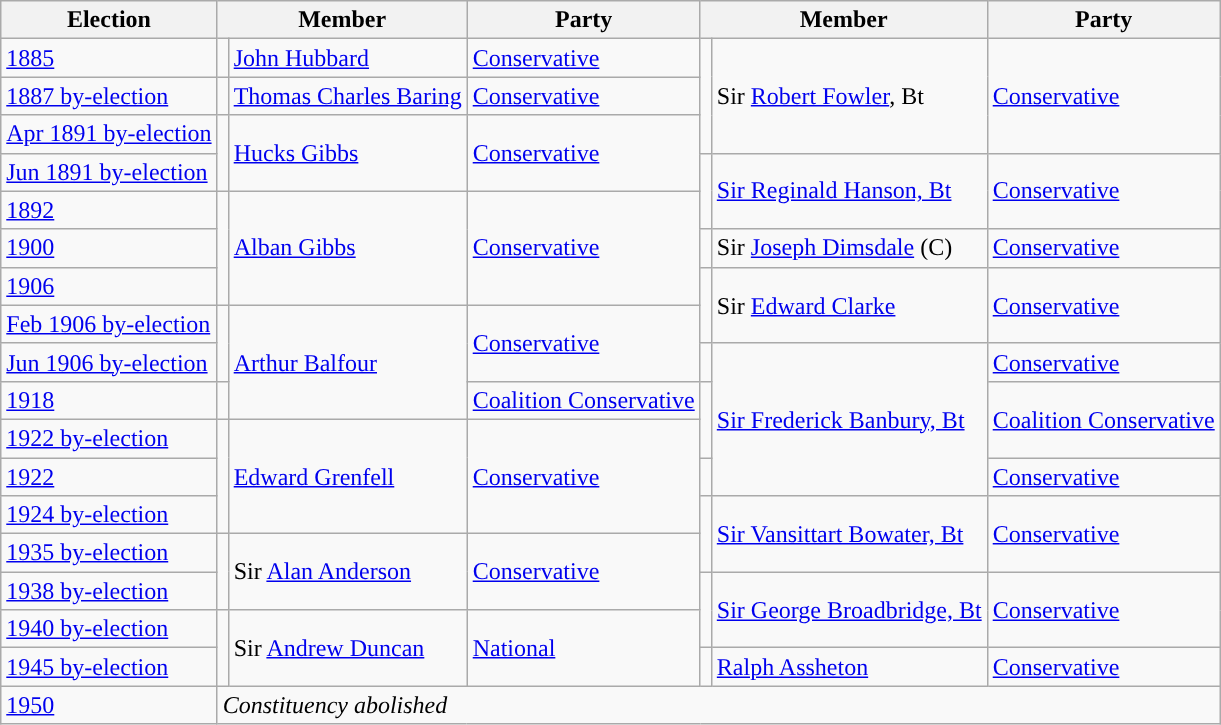<table class="wikitable">
<tr>
<th>Election</th>
<th colspan="2">Member</th>
<th>Party</th>
<th colspan="2">Member</th>
<th>Party</th>
</tr>
<tr>
<td><a href='#'>1885</a></td>
<td style="color:inherit;background-color: "></td>
<td><a href='#'>John Hubbard</a></td>
<td><a href='#'>Conservative</a></td>
<td rowspan="3" style="color:inherit;background-color: "></td>
<td rowspan="3">Sir <a href='#'>Robert Fowler</a>, Bt</td>
<td rowspan="3"><a href='#'>Conservative</a></td>
</tr>
<tr>
<td><a href='#'>1887 by-election</a></td>
<td style="color:inherit;background-color: "></td>
<td><a href='#'>Thomas Charles Baring</a></td>
<td><a href='#'>Conservative</a></td>
</tr>
<tr>
<td><a href='#'>Apr 1891 by-election</a></td>
<td rowspan="2" style="color:inherit;background-color: "></td>
<td rowspan="2"><a href='#'>Hucks Gibbs</a></td>
<td rowspan="2"><a href='#'>Conservative</a></td>
</tr>
<tr>
<td><a href='#'>Jun 1891 by-election</a></td>
<td rowspan="2" style="color:inherit;background-color: "></td>
<td rowspan="2"><a href='#'>Sir Reginald Hanson, Bt</a></td>
<td rowspan="2"><a href='#'>Conservative</a></td>
</tr>
<tr>
<td><a href='#'>1892</a></td>
<td rowspan="3" style="color:inherit;background-color: "></td>
<td rowspan="3"><a href='#'>Alban Gibbs</a></td>
<td rowspan="3"><a href='#'>Conservative</a></td>
</tr>
<tr>
<td><a href='#'>1900</a></td>
<td style="color:inherit;background-color: "></td>
<td>Sir <a href='#'>Joseph Dimsdale</a> (C)</td>
<td><a href='#'>Conservative</a></td>
</tr>
<tr>
<td><a href='#'>1906</a></td>
<td rowspan="2" style="color:inherit;background-color: "></td>
<td rowspan="2">Sir <a href='#'>Edward Clarke</a></td>
<td rowspan="2"><a href='#'>Conservative</a></td>
</tr>
<tr>
<td><a href='#'>Feb 1906 by-election</a></td>
<td rowspan="2" style="color:inherit;background-color: "></td>
<td rowspan="3"><a href='#'>Arthur Balfour</a></td>
<td rowspan="2"><a href='#'>Conservative</a></td>
</tr>
<tr>
<td><a href='#'>Jun 1906 by-election</a></td>
<td style="color:inherit;background-color: "></td>
<td rowspan="4"><a href='#'>Sir Frederick Banbury, Bt</a></td>
<td><a href='#'>Conservative</a></td>
</tr>
<tr>
<td><a href='#'>1918</a></td>
<td style="color:inherit;background-color: "></td>
<td><a href='#'>Coalition Conservative</a></td>
<td rowspan="2" style="color:inherit;background-color: "></td>
<td rowspan="2"><a href='#'>Coalition Conservative</a></td>
</tr>
<tr>
<td><a href='#'>1922 by-election</a></td>
<td rowspan="3" style="color:inherit;background-color: "></td>
<td rowspan="3"><a href='#'>Edward Grenfell</a></td>
<td rowspan="3"><a href='#'>Conservative</a></td>
</tr>
<tr>
<td><a href='#'>1922</a></td>
<td style="color:inherit;background-color: "></td>
<td><a href='#'>Conservative</a></td>
</tr>
<tr>
<td><a href='#'>1924 by-election</a></td>
<td rowspan="2" style="color:inherit;background-color: "></td>
<td rowspan="2"><a href='#'>Sir Vansittart Bowater, Bt</a></td>
<td rowspan="2"><a href='#'>Conservative</a></td>
</tr>
<tr>
<td><a href='#'>1935 by-election</a></td>
<td rowspan="2" style="color:inherit;background-color: "></td>
<td rowspan="2">Sir <a href='#'>Alan Anderson</a></td>
<td rowspan="2"><a href='#'>Conservative</a></td>
</tr>
<tr>
<td><a href='#'>1938 by-election</a></td>
<td rowspan="2" style="color:inherit;background-color: "></td>
<td rowspan="2"><a href='#'>Sir George Broadbridge, Bt</a></td>
<td rowspan="2"><a href='#'>Conservative</a></td>
</tr>
<tr>
<td><a href='#'>1940 by-election</a></td>
<td rowspan="2" style="color:inherit;background-color: "></td>
<td rowspan="2">Sir <a href='#'>Andrew Duncan</a></td>
<td rowspan="2"><a href='#'>National</a></td>
</tr>
<tr>
<td><a href='#'>1945 by-election</a></td>
<td style="color:inherit;background-color: "></td>
<td><a href='#'>Ralph Assheton</a></td>
<td><a href='#'>Conservative</a></td>
</tr>
<tr>
<td><a href='#'>1950</a></td>
<td colspan="6"><em>Constituency abolished</em></td>
</tr>
</table>
